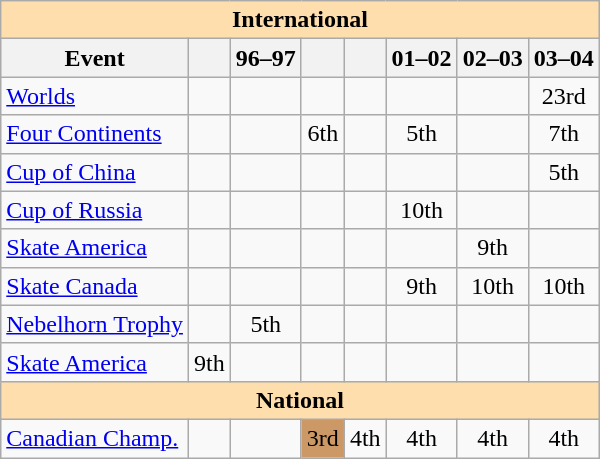<table class="wikitable" style="text-align:center">
<tr>
<th style="background-color: #ffdead; " colspan=8 align=center>International</th>
</tr>
<tr>
<th>Event</th>
<th></th>
<th>96–97</th>
<th></th>
<th></th>
<th>01–02</th>
<th>02–03</th>
<th>03–04</th>
</tr>
<tr>
<td align=left><a href='#'>Worlds</a></td>
<td></td>
<td></td>
<td></td>
<td></td>
<td></td>
<td></td>
<td>23rd</td>
</tr>
<tr>
<td align=left><a href='#'>Four Continents</a></td>
<td></td>
<td></td>
<td>6th</td>
<td></td>
<td>5th</td>
<td></td>
<td>7th</td>
</tr>
<tr>
<td align=left> <a href='#'>Cup of China</a></td>
<td></td>
<td></td>
<td></td>
<td></td>
<td></td>
<td></td>
<td>5th</td>
</tr>
<tr>
<td align=left> <a href='#'>Cup of Russia</a></td>
<td></td>
<td></td>
<td></td>
<td></td>
<td>10th</td>
<td></td>
<td></td>
</tr>
<tr>
<td align=left>  <a href='#'>Skate America</a></td>
<td></td>
<td></td>
<td></td>
<td></td>
<td></td>
<td>9th</td>
<td></td>
</tr>
<tr>
<td align=left>  <a href='#'>Skate Canada</a></td>
<td></td>
<td></td>
<td></td>
<td></td>
<td>9th</td>
<td>10th</td>
<td>10th</td>
</tr>
<tr>
<td align=left><a href='#'>Nebelhorn Trophy</a></td>
<td></td>
<td>5th</td>
<td></td>
<td></td>
<td></td>
<td></td>
<td></td>
</tr>
<tr>
<td align=left><a href='#'>Skate America</a></td>
<td>9th</td>
<td></td>
<td></td>
<td></td>
<td></td>
<td></td>
<td></td>
</tr>
<tr>
<th style="background-color: #ffdead; " colspan=8 align=center>National</th>
</tr>
<tr>
<td align=left><a href='#'>Canadian Champ.</a></td>
<td></td>
<td></td>
<td bgcolor=cc9966>3rd</td>
<td>4th</td>
<td>4th</td>
<td>4th</td>
<td>4th</td>
</tr>
</table>
